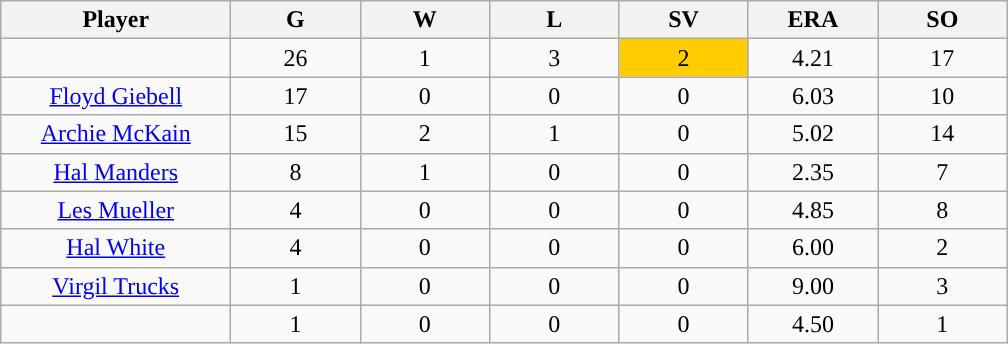<table class="wikitable sortable">
<tr>
<th bgcolor="#DDDDFF" width="16%">Player</th>
<th bgcolor="#DDDDFF" width="9%">G</th>
<th bgcolor="#DDDDFF" width="9%">W</th>
<th bgcolor="#DDDDFF" width="9%">L</th>
<th bgcolor="#DDDDFF" width="9%">SV</th>
<th bgcolor="#DDDDFF" width="9%">ERA</th>
<th bgcolor="#DDDDFF" width="9%">SO</th>
</tr>
<tr align="center">
<td></td>
<td>26</td>
<td>1</td>
<td>3</td>
<td style="background:#fc0;">2</td>
<td>4.21</td>
<td>17</td>
</tr>
<tr align="center">
<td><a href='#'>Floyd Giebell</a></td>
<td>17</td>
<td>0</td>
<td>0</td>
<td>0</td>
<td>6.03</td>
<td>10</td>
</tr>
<tr align="center">
<td><a href='#'>Archie McKain</a></td>
<td>15</td>
<td>2</td>
<td>1</td>
<td>0</td>
<td>5.02</td>
<td>14</td>
</tr>
<tr align="center">
<td><a href='#'>Hal Manders</a></td>
<td>8</td>
<td>1</td>
<td>0</td>
<td>0</td>
<td>2.35</td>
<td>7</td>
</tr>
<tr align="center">
<td><a href='#'>Les Mueller</a></td>
<td>4</td>
<td>0</td>
<td>0</td>
<td>0</td>
<td>4.85</td>
<td>8</td>
</tr>
<tr align="center">
<td><a href='#'>Hal White</a></td>
<td>4</td>
<td>0</td>
<td>0</td>
<td>0</td>
<td>6.00</td>
<td>2</td>
</tr>
<tr align="center">
<td><a href='#'>Virgil Trucks</a></td>
<td>1</td>
<td>0</td>
<td>0</td>
<td>0</td>
<td>9.00</td>
<td>3</td>
</tr>
<tr align="center">
<td></td>
<td>1</td>
<td>0</td>
<td>0</td>
<td>0</td>
<td>4.50</td>
<td>1</td>
</tr>
</table>
